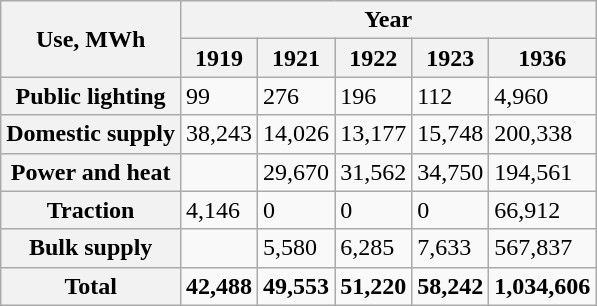<table class="wikitable">
<tr>
<th rowspan="2">Use, MWh</th>
<th colspan="5">Year</th>
</tr>
<tr>
<th>1919</th>
<th>1921</th>
<th>1922</th>
<th>1923</th>
<th>1936</th>
</tr>
<tr>
<th>Public lighting</th>
<td>99</td>
<td>276</td>
<td>196</td>
<td>112</td>
<td>4,960</td>
</tr>
<tr>
<th>Domestic supply</th>
<td>38,243</td>
<td>14,026</td>
<td>13,177</td>
<td>15,748</td>
<td>200,338</td>
</tr>
<tr>
<th>Power and heat</th>
<td></td>
<td>29,670</td>
<td>31,562</td>
<td>34,750</td>
<td>194,561</td>
</tr>
<tr>
<th>Traction</th>
<td>4,146</td>
<td>0</td>
<td>0</td>
<td>0</td>
<td>66,912</td>
</tr>
<tr>
<th>Bulk supply</th>
<td></td>
<td>5,580</td>
<td>6,285</td>
<td>7,633</td>
<td>567,837</td>
</tr>
<tr>
<th>Total</th>
<td><strong>42,488</strong></td>
<td><strong>49,553</strong></td>
<td><strong>51,220</strong></td>
<td><strong>58,242</strong></td>
<td><strong>1,034,606</strong></td>
</tr>
</table>
